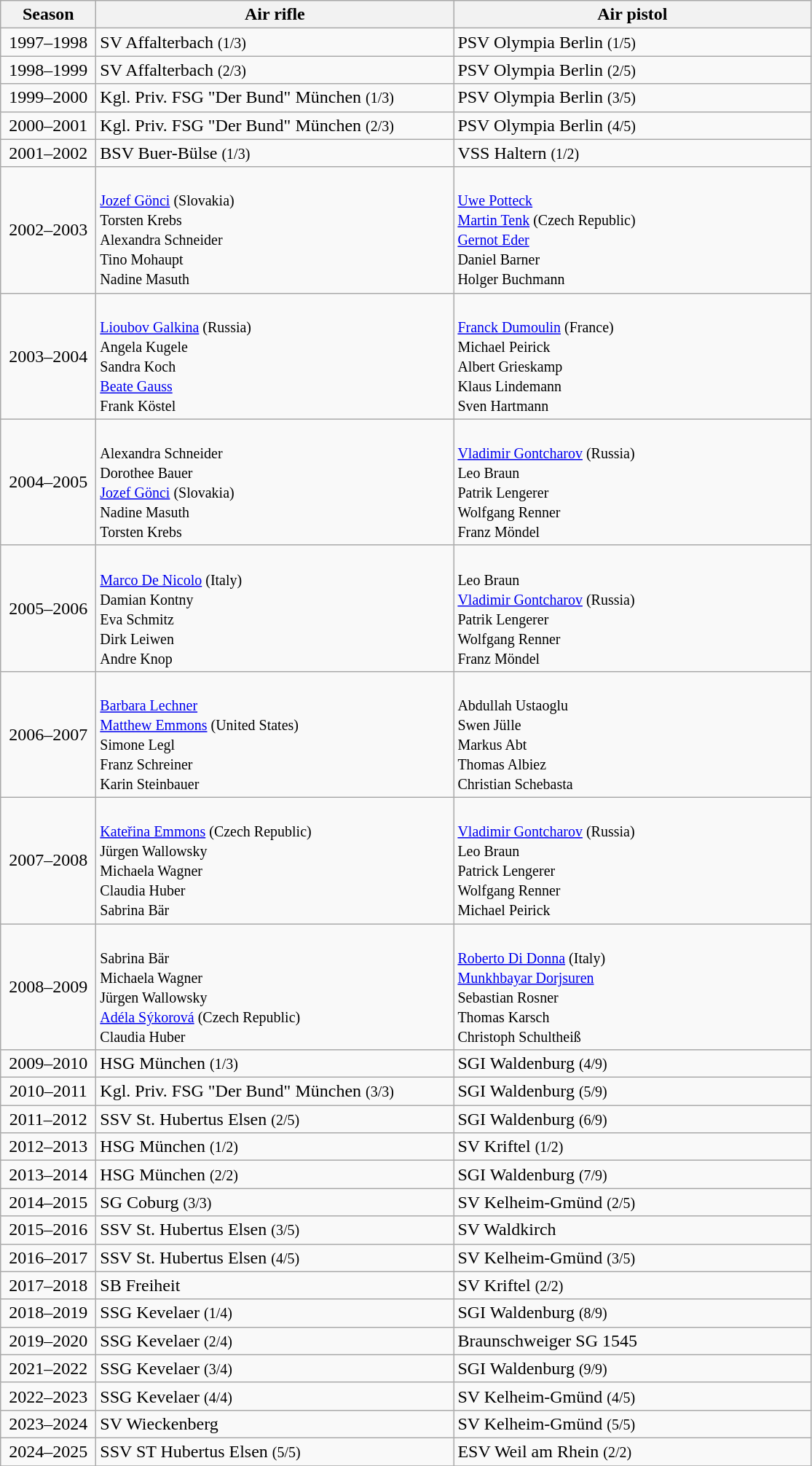<table class="wikitable sortable">
<tr>
<th style="width: 80px">Season</th>
<th style="width: 320px">Air rifle</th>
<th style="width: 320px">Air pistol</th>
</tr>
<tr>
<td style="text-align: center">1997–1998</td>
<td>SV Affalterbach <small>(1/3)</small></td>
<td>PSV Olympia Berlin <small>(1/5)</small></td>
</tr>
<tr>
<td style="text-align: center">1998–1999</td>
<td>SV Affalterbach <small>(2/3)</small></td>
<td>PSV Olympia Berlin <small>(2/5)</small></td>
</tr>
<tr>
<td style="text-align: center">1999–2000</td>
<td>Kgl. Priv. FSG "Der Bund" München <small>(1/3)</small></td>
<td>PSV Olympia Berlin <small>(3/5)</small></td>
</tr>
<tr>
<td style="text-align: center">2000–2001</td>
<td>Kgl. Priv. FSG "Der Bund" München <small>(2/3)</small></td>
<td>PSV Olympia Berlin <small>(4/5)</small></td>
</tr>
<tr>
<td style="text-align: center">2001–2002</td>
<td>BSV Buer-Bülse <small>(1/3)</small></td>
<td>VSS Haltern <small>(1/2)</small></td>
</tr>
<tr>
<td style="text-align: center">2002–2003</td>
<td><br><small><a href='#'>Jozef Gönci</a> (Slovakia)<br>Torsten Krebs<br>Alexandra Schneider<br>Tino Mohaupt<br>Nadine Masuth</small>
</td>
<td><br><small><a href='#'>Uwe Potteck</a><br><a href='#'>Martin Tenk</a> (Czech Republic)<br><a href='#'>Gernot Eder</a><br>Daniel Barner<br>Holger Buchmann</small>
</td>
</tr>
<tr>
<td style="text-align: center">2003–2004</td>
<td><br><small><a href='#'>Lioubov Galkina</a> (Russia)<br>Angela Kugele<br>Sandra Koch<br><a href='#'>Beate Gauss</a><br>Frank Köstel</small>
</td>
<td><br><small><a href='#'>Franck Dumoulin</a> (France)<br>Michael Peirick<br>Albert Grieskamp<br>Klaus Lindemann<br>Sven Hartmann</small>
</td>
</tr>
<tr>
<td style="text-align: center">2004–2005</td>
<td><br><small>Alexandra Schneider<br>Dorothee Bauer<br><a href='#'>Jozef Gönci</a> (Slovakia)<br>Nadine Masuth<br>Torsten Krebs</small>
</td>
<td><br><small><a href='#'>Vladimir Gontcharov</a> (Russia)<br>Leo Braun<br>Patrik Lengerer<br>Wolfgang Renner<br>Franz Möndel</small>
</td>
</tr>
<tr>
<td style="text-align: center">2005–2006</td>
<td><br><small><a href='#'>Marco De Nicolo</a> (Italy)<br>Damian Kontny<br>Eva Schmitz<br>Dirk Leiwen<br>Andre Knop</small>
</td>
<td><br><small>Leo Braun<br><a href='#'>Vladimir Gontcharov</a> (Russia)<br>Patrik Lengerer<br>Wolfgang Renner<br>Franz Möndel</small>
</td>
</tr>
<tr>
<td style="text-align: center">2006–2007</td>
<td><br><small><a href='#'>Barbara Lechner</a><br><a href='#'>Matthew Emmons</a> (United States)<br>Simone Legl<br>Franz Schreiner<br>Karin Steinbauer</small>
</td>
<td><br><small>Abdullah Ustaoglu<br>Swen Jülle<br>Markus Abt<br>Thomas Albiez<br>Christian Schebasta</small>
</td>
</tr>
<tr>
<td style="text-align: center">2007–2008</td>
<td><br><small><a href='#'>Kateřina Emmons</a> (Czech Republic)<br>Jürgen Wallowsky<br>Michaela Wagner<br>Claudia Huber<br>Sabrina Bär</small>
</td>
<td><br><small><a href='#'>Vladimir Gontcharov</a> (Russia)<br>Leo Braun<br>Patrick Lengerer<br>Wolfgang Renner<br>Michael Peirick</small>
</td>
</tr>
<tr>
<td style="text-align: center">2008–2009</td>
<td><br><small>Sabrina Bär<br>Michaela Wagner<br>Jürgen Wallowsky<br><a href='#'>Adéla Sýkorová</a> (Czech Republic)<br>Claudia Huber</small>
</td>
<td><br><small><a href='#'>Roberto Di Donna</a> (Italy)<br><a href='#'>Munkhbayar Dorjsuren</a><br>Sebastian Rosner<br>Thomas Karsch<br>Christoph Schultheiß</small>
</td>
</tr>
<tr>
<td align=center>2009–2010</td>
<td>HSG München <small>(1/3)</small></td>
<td>SGI Waldenburg <small>(4/9)</small></td>
</tr>
<tr>
<td align=center>2010–2011</td>
<td>Kgl. Priv. FSG "Der Bund" München <small>(3/3)</small></td>
<td>SGI Waldenburg <small>(5/9)</small></td>
</tr>
<tr>
<td align=center>2011–2012</td>
<td>SSV St. Hubertus Elsen <small>(2/5)</small></td>
<td>SGI Waldenburg <small>(6/9)</small></td>
</tr>
<tr>
<td align=center>2012–2013</td>
<td>HSG München <small>(1/2)</small></td>
<td>SV Kriftel <small>(1/2)</small></td>
</tr>
<tr>
<td align=center>2013–2014</td>
<td>HSG München <small>(2/2)</small></td>
<td>SGI Waldenburg <small>(7/9)</small></td>
</tr>
<tr>
<td align=center>2014–2015</td>
<td>SG Coburg <small>(3/3)</small></td>
<td>SV Kelheim-Gmünd <small>(2/5)</small></td>
</tr>
<tr>
<td align=center>2015–2016</td>
<td>SSV St. Hubertus Elsen <small>(3/5)</small></td>
<td>SV Waldkirch</td>
</tr>
<tr>
<td align=center>2016–2017</td>
<td>SSV St. Hubertus Elsen <small>(4/5)</small></td>
<td>SV Kelheim-Gmünd <small>(3/5)</small></td>
</tr>
<tr>
<td align=center>2017–2018</td>
<td>SB Freiheit</td>
<td>SV Kriftel <small>(2/2)</small></td>
</tr>
<tr>
<td align=center>2018–2019</td>
<td>SSG Kevelaer <small>(1/4)</small></td>
<td>SGI Waldenburg <small>(8/9)</small></td>
</tr>
<tr>
<td align=center>2019–2020</td>
<td>SSG Kevelaer <small>(2/4)</small></td>
<td>Braunschweiger SG 1545</td>
</tr>
<tr>
<td align=center>2021–2022</td>
<td>SSG Kevelaer <small>(3/4)</small></td>
<td>SGI Waldenburg <small>(9/9)</small></td>
</tr>
<tr>
<td align=center>2022–2023</td>
<td>SSG Kevelaer <small>(4/4)</small></td>
<td>SV Kelheim-Gmünd <small>(4/5)</small></td>
</tr>
<tr>
<td align=center>2023–2024</td>
<td>SV Wieckenberg</td>
<td>SV Kelheim-Gmünd <small>(5/5)</small></td>
</tr>
<tr>
<td align=center>2024–2025</td>
<td>SSV ST Hubertus Elsen <small>(5/5)</small></td>
<td>ESV Weil am Rhein <small>(2/2)</small></td>
</tr>
<tr>
</tr>
</table>
